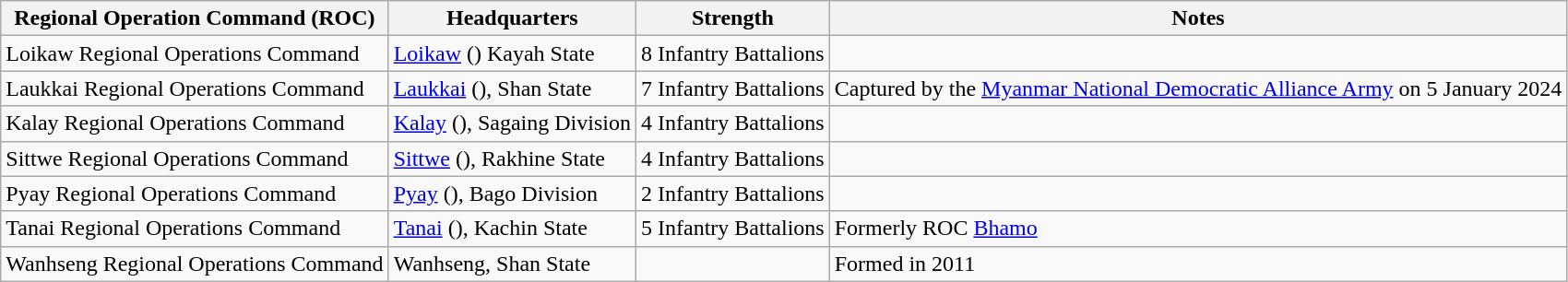<table class="wikitable">
<tr>
<th>Regional Operation Command (ROC)</th>
<th>Headquarters</th>
<th>Strength</th>
<th>Notes</th>
</tr>
<tr>
<td>Loikaw Regional Operations Command</td>
<td><a href='#'>Loikaw</a> () Kayah State</td>
<td>8 Infantry Battalions</td>
<td></td>
</tr>
<tr>
<td>Laukkai Regional Operations Command</td>
<td><a href='#'>Laukkai</a> (), Shan State</td>
<td>7 Infantry Battalions</td>
<td>Captured by the <a href='#'>Myanmar National Democratic Alliance Army</a> on 5 January 2024</td>
</tr>
<tr>
<td>Kalay Regional Operations Command</td>
<td><a href='#'>Kalay</a> (), Sagaing Division</td>
<td>4 Infantry Battalions</td>
<td></td>
</tr>
<tr>
<td>Sittwe Regional Operations Command</td>
<td><a href='#'>Sittwe</a> (), Rakhine State</td>
<td>4 Infantry Battalions</td>
<td></td>
</tr>
<tr>
<td>Pyay Regional Operations Command</td>
<td><a href='#'>Pyay</a> (), Bago Division</td>
<td>2 Infantry Battalions</td>
<td></td>
</tr>
<tr>
<td>Tanai Regional Operations Command</td>
<td><a href='#'>Tanai</a> (), Kachin State</td>
<td>5 Infantry Battalions</td>
<td>Formerly ROC <a href='#'>Bhamo</a></td>
</tr>
<tr>
<td>Wanhseng Regional Operations Command</td>
<td>Wanhseng, Shan State</td>
<td></td>
<td>Formed in 2011</td>
</tr>
</table>
